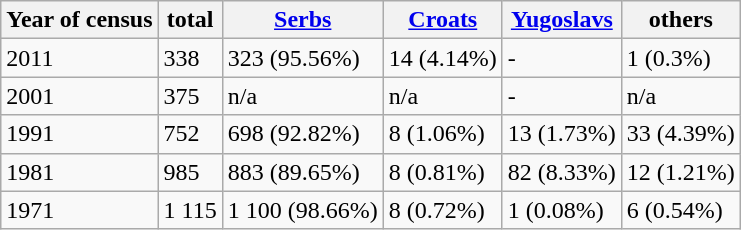<table class="wikitable">
<tr>
<th>Year of census</th>
<th>total</th>
<th><a href='#'>Serbs</a></th>
<th><a href='#'>Croats</a></th>
<th><a href='#'>Yugoslavs</a></th>
<th>others</th>
</tr>
<tr>
<td>2011</td>
<td>338</td>
<td>323 (95.56%)</td>
<td>14 (4.14%)</td>
<td>-</td>
<td>1 (0.3%)</td>
</tr>
<tr>
<td>2001</td>
<td>375</td>
<td>n/a</td>
<td>n/a</td>
<td>-</td>
<td>n/a</td>
</tr>
<tr>
<td>1991</td>
<td>752</td>
<td>698 (92.82%)</td>
<td>8 (1.06%)</td>
<td>13 (1.73%)</td>
<td>33 (4.39%)</td>
</tr>
<tr>
<td>1981</td>
<td>985</td>
<td>883 (89.65%)</td>
<td>8 (0.81%)</td>
<td>82 (8.33%)</td>
<td>12 (1.21%)</td>
</tr>
<tr>
<td>1971</td>
<td>1 115</td>
<td>1 100 (98.66%)</td>
<td>8 (0.72%)</td>
<td>1 (0.08%)</td>
<td>6 (0.54%)</td>
</tr>
</table>
